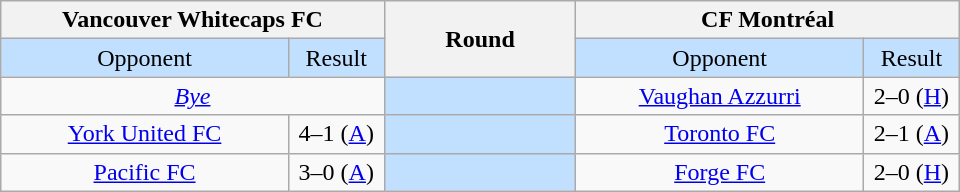<table class="wikitable" style="text-align: center; font-size: 100%;">
<tr>
<th colspan="2" width="40%">Vancouver Whitecaps FC</th>
<th rowspan="2">Round</th>
<th colspan="2" width="40%">CF Montréal</th>
</tr>
<tr style="background:#C1E0FF">
<td width="30%">Opponent</td>
<td>Result</td>
<td width="30%">Opponent</td>
<td>Result</td>
</tr>
<tr>
<td colspan="2"><em><a href='#'>Bye</a></em></td>
<td style="background:#C1E0FF"></td>
<td><a href='#'>Vaughan Azzurri</a></td>
<td>2–0 (<a href='#'>H</a>)</td>
</tr>
<tr>
<td><a href='#'>York United FC</a></td>
<td>4–1 (<a href='#'>A</a>)</td>
<td style="background:#C1E0FF"></td>
<td><a href='#'>Toronto FC</a></td>
<td>2–1 (<a href='#'>A</a>)</td>
</tr>
<tr>
<td><a href='#'>Pacific FC</a></td>
<td>3–0 (<a href='#'>A</a>)</td>
<td style="background:#C1E0FF"></td>
<td><a href='#'>Forge FC</a></td>
<td>2–0 (<a href='#'>H</a>)</td>
</tr>
</table>
